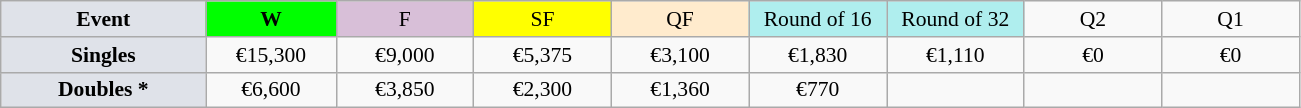<table class=wikitable style=font-size:90%;text-align:center>
<tr>
<td style="width:130px; background:#dfe2e9;"><strong>Event</strong></td>
<td style="width:80px; background:lime;"><strong>W</strong></td>
<td style="width:85px; background:thistle;">F</td>
<td style="width:85px; background:#ff0;">SF</td>
<td style="width:85px; background:#ffebcd;">QF</td>
<td style="width:85px; background:#afeeee;">Round of 16</td>
<td style="width:85px; background:#afeeee;">Round of 32</td>
<td width=85>Q2</td>
<td width=85>Q1</td>
</tr>
<tr>
<td style="background:#dfe2e9;"><strong>Singles</strong></td>
<td>€15,300</td>
<td>€9,000</td>
<td>€5,375</td>
<td>€3,100</td>
<td>€1,830</td>
<td>€1,110</td>
<td>€0</td>
<td>€0</td>
</tr>
<tr>
<td style="background:#dfe2e9;"><strong>Doubles *</strong></td>
<td>€6,600</td>
<td>€3,850</td>
<td>€2,300</td>
<td>€1,360</td>
<td>€770</td>
<td></td>
<td></td>
<td></td>
</tr>
</table>
